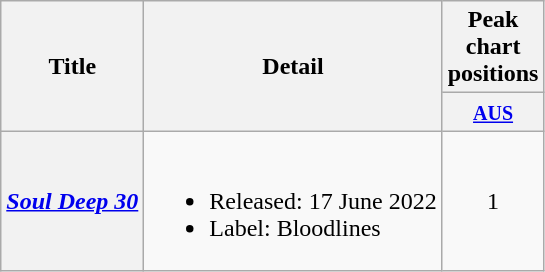<table class="wikitable plainrowheaders">
<tr>
<th scope="col" rowspan="2">Title</th>
<th scope="col" rowspan="2">Detail</th>
<th scope="col" colspan="1">Peak chart positions</th>
</tr>
<tr>
<th scope="col" width="35"><small><a href='#'>AUS</a></small><br></th>
</tr>
<tr>
<th scope="row"><em><a href='#'>Soul Deep 30</a></em></th>
<td><br><ul><li>Released: 17 June 2022</li><li>Label: Bloodlines</li></ul></td>
<td align="center">1<br></td>
</tr>
</table>
